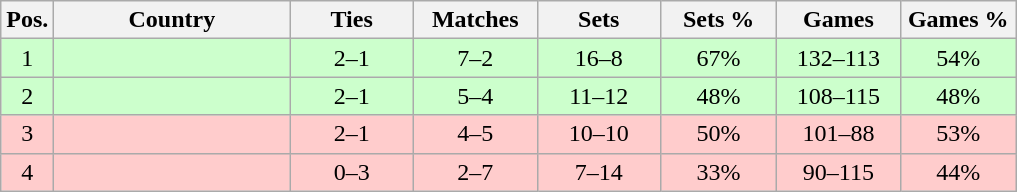<table class="wikitable nowrap" style=text-align:center>
<tr>
<th>Pos.</th>
<th width=150>Country</th>
<th width=75>Ties</th>
<th width=75>Matches</th>
<th width=75>Sets</th>
<th width=70>Sets %</th>
<th width=75>Games</th>
<th width=70>Games %</th>
</tr>
<tr bgcolor=ccffcc>
<td>1</td>
<td align=left></td>
<td>2–1</td>
<td>7–2</td>
<td>16–8</td>
<td>67%</td>
<td>132–113</td>
<td>54%</td>
</tr>
<tr bgcolor=ccffcc>
<td>2</td>
<td align=left></td>
<td>2–1</td>
<td>5–4</td>
<td>11–12</td>
<td>48%</td>
<td>108–115</td>
<td>48%</td>
</tr>
<tr bgcolor=ffcccc>
<td>3</td>
<td align=left></td>
<td>2–1</td>
<td>4–5</td>
<td>10–10</td>
<td>50%</td>
<td>101–88</td>
<td>53%</td>
</tr>
<tr bgcolor=ffcccc>
<td>4</td>
<td align=left></td>
<td>0–3</td>
<td>2–7</td>
<td>7–14</td>
<td>33%</td>
<td>90–115</td>
<td>44%</td>
</tr>
</table>
